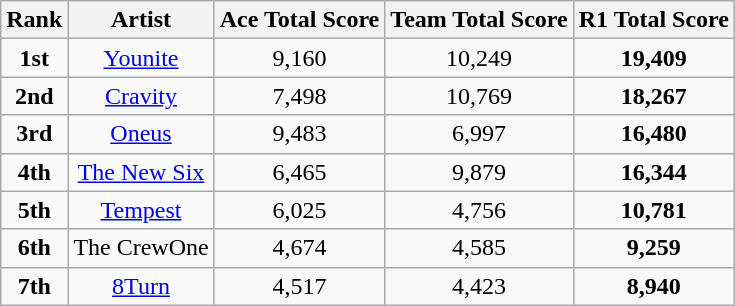<table class="wikitable sortable" style="text-align:center">
<tr>
<th>Rank</th>
<th>Artist</th>
<th>Ace Total Score</th>
<th>Team Total Score</th>
<th>R1 Total Score</th>
</tr>
<tr>
<td><strong>1st</strong></td>
<td><a href='#'>Younite</a></td>
<td>9,160</td>
<td>10,249</td>
<td><strong>19,409</strong></td>
</tr>
<tr>
<td><strong>2nd</strong></td>
<td><a href='#'>Cravity</a></td>
<td>7,498</td>
<td>10,769</td>
<td><strong>18,267</strong></td>
</tr>
<tr>
<td><strong>3rd</strong></td>
<td><a href='#'>Oneus</a></td>
<td>9,483</td>
<td>6,997</td>
<td><strong>16,480</strong></td>
</tr>
<tr>
<td><strong>4th</strong></td>
<td><a href='#'>The New Six</a></td>
<td>6,465</td>
<td>9,879</td>
<td><strong>16,344</strong></td>
</tr>
<tr>
<td><strong>5th</strong></td>
<td><a href='#'>Tempest</a></td>
<td>6,025</td>
<td>4,756</td>
<td><strong>10,781</strong></td>
</tr>
<tr>
<td><strong>6th</strong></td>
<td>The CrewOne</td>
<td>4,674</td>
<td>4,585</td>
<td><strong>9,259</strong></td>
</tr>
<tr>
<td><strong>7th</strong></td>
<td><a href='#'>8Turn</a></td>
<td>4,517</td>
<td>4,423</td>
<td><strong>8,940</strong></td>
</tr>
</table>
